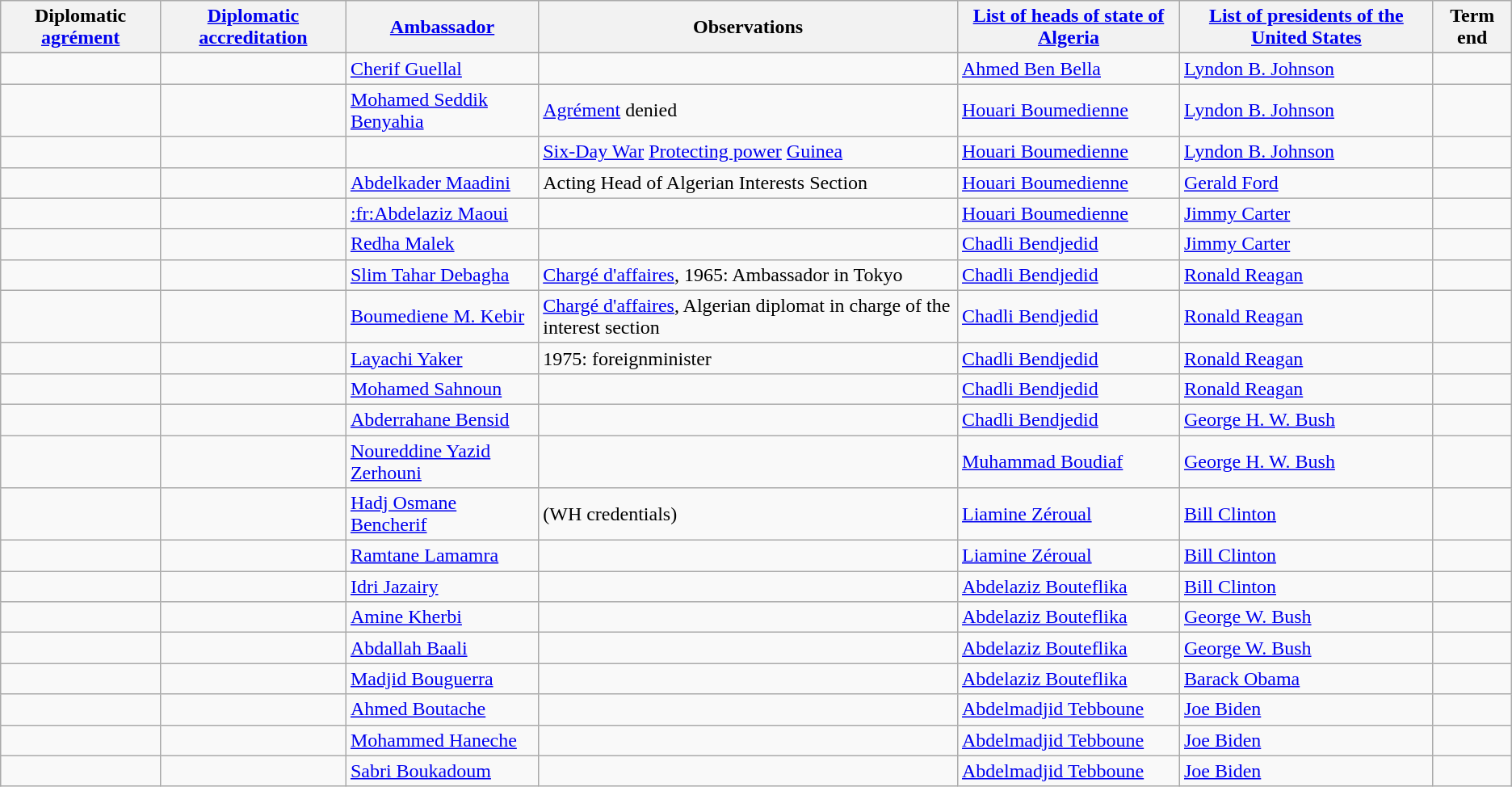<table class="wikitable sortable">
<tr>
<th>Diplomatic <a href='#'>agrément</a></th>
<th><a href='#'>Diplomatic accreditation</a></th>
<th><a href='#'>Ambassador</a></th>
<th>Observations</th>
<th><a href='#'>List of heads of state of Algeria</a></th>
<th><a href='#'>List of presidents of the United States</a></th>
<th>Term end</th>
</tr>
<tr>
</tr>
<tr>
<td></td>
<td></td>
<td><a href='#'>Cherif Guellal</a></td>
<td></td>
<td><a href='#'>Ahmed Ben Bella</a></td>
<td><a href='#'>Lyndon B. Johnson</a></td>
<td></td>
</tr>
<tr>
<td></td>
<td></td>
<td><a href='#'>Mohamed Seddik Benyahia</a></td>
<td><a href='#'>Agrément</a> denied</td>
<td><a href='#'>Houari Boumedienne</a></td>
<td><a href='#'>Lyndon B. Johnson</a></td>
<td></td>
</tr>
<tr>
<td></td>
<td></td>
<td></td>
<td><a href='#'>Six-Day War</a> <a href='#'>Protecting power</a> <a href='#'>Guinea</a></td>
<td><a href='#'>Houari Boumedienne</a></td>
<td><a href='#'>Lyndon B. Johnson</a></td>
<td></td>
</tr>
<tr>
<td></td>
<td></td>
<td><a href='#'>Abdelkader Maadini</a></td>
<td>Acting Head of Algerian Interests Section</td>
<td><a href='#'>Houari Boumedienne</a></td>
<td><a href='#'>Gerald Ford</a></td>
<td></td>
</tr>
<tr>
<td></td>
<td></td>
<td><a href='#'>:fr:Abdelaziz Maoui</a></td>
<td></td>
<td><a href='#'>Houari Boumedienne</a></td>
<td><a href='#'>Jimmy Carter</a></td>
<td></td>
</tr>
<tr>
<td></td>
<td></td>
<td><a href='#'>Redha Malek</a></td>
<td></td>
<td><a href='#'>Chadli Bendjedid</a></td>
<td><a href='#'>Jimmy Carter</a></td>
<td></td>
</tr>
<tr>
<td></td>
<td></td>
<td><a href='#'>Slim Tahar Debagha</a></td>
<td><a href='#'>Chargé d'affaires</a>, 1965: Ambassador in Tokyo</td>
<td><a href='#'>Chadli Bendjedid</a></td>
<td><a href='#'>Ronald Reagan</a></td>
<td></td>
</tr>
<tr>
<td></td>
<td></td>
<td><a href='#'>Boumediene M. Kebir</a></td>
<td><a href='#'>Chargé d'affaires</a>, Algerian diplomat in charge of the interest section</td>
<td><a href='#'>Chadli Bendjedid</a></td>
<td><a href='#'>Ronald Reagan</a></td>
<td></td>
</tr>
<tr>
<td></td>
<td></td>
<td><a href='#'>Layachi Yaker</a></td>
<td>1975: foreignminister</td>
<td><a href='#'>Chadli Bendjedid</a></td>
<td><a href='#'>Ronald Reagan</a></td>
<td></td>
</tr>
<tr>
<td></td>
<td></td>
<td><a href='#'>Mohamed Sahnoun</a></td>
<td></td>
<td><a href='#'>Chadli Bendjedid</a></td>
<td><a href='#'>Ronald Reagan</a></td>
<td></td>
</tr>
<tr>
<td></td>
<td></td>
<td><a href='#'>Abderrahane Bensid</a></td>
<td></td>
<td><a href='#'>Chadli Bendjedid</a></td>
<td><a href='#'>George H. W. Bush</a></td>
<td></td>
</tr>
<tr>
<td></td>
<td></td>
<td><a href='#'>Noureddine Yazid Zerhouni</a></td>
<td></td>
<td><a href='#'>Muhammad Boudiaf</a></td>
<td><a href='#'>George H. W. Bush</a></td>
<td></td>
</tr>
<tr>
<td></td>
<td></td>
<td><a href='#'>Hadj Osmane Bencherif</a></td>
<td>(WH credentials)</td>
<td><a href='#'>Liamine Zéroual</a></td>
<td><a href='#'>Bill Clinton</a></td>
<td></td>
</tr>
<tr>
<td></td>
<td></td>
<td><a href='#'>Ramtane Lamamra</a></td>
<td></td>
<td><a href='#'>Liamine Zéroual</a></td>
<td><a href='#'>Bill Clinton</a></td>
<td></td>
</tr>
<tr>
<td></td>
<td></td>
<td><a href='#'>Idri Jazairy</a></td>
<td></td>
<td><a href='#'>Abdelaziz Bouteflika</a></td>
<td><a href='#'>Bill Clinton</a></td>
<td></td>
</tr>
<tr>
<td></td>
<td></td>
<td><a href='#'>Amine Kherbi</a></td>
<td></td>
<td><a href='#'>Abdelaziz Bouteflika</a></td>
<td><a href='#'>George W. Bush</a></td>
<td></td>
</tr>
<tr>
<td></td>
<td></td>
<td><a href='#'>Abdallah Baali</a></td>
<td></td>
<td><a href='#'>Abdelaziz Bouteflika</a></td>
<td><a href='#'>George W. Bush</a></td>
<td></td>
</tr>
<tr>
<td></td>
<td></td>
<td><a href='#'>Madjid Bouguerra</a></td>
<td></td>
<td><a href='#'>Abdelaziz Bouteflika</a></td>
<td><a href='#'>Barack Obama</a></td>
<td></td>
</tr>
<tr>
<td></td>
<td></td>
<td><a href='#'>Ahmed Boutache</a></td>
<td></td>
<td><a href='#'>Abdelmadjid Tebboune</a></td>
<td><a href='#'>Joe Biden</a></td>
<td></td>
</tr>
<tr>
<td></td>
<td></td>
<td><a href='#'>Mohammed Haneche</a></td>
<td></td>
<td><a href='#'>Abdelmadjid Tebboune</a></td>
<td><a href='#'>Joe Biden</a></td>
<td></td>
</tr>
<tr>
<td></td>
<td></td>
<td><a href='#'>Sabri Boukadoum</a></td>
<td></td>
<td><a href='#'>Abdelmadjid Tebboune</a></td>
<td><a href='#'>Joe Biden</a></td>
<td></td>
</tr>
</table>
